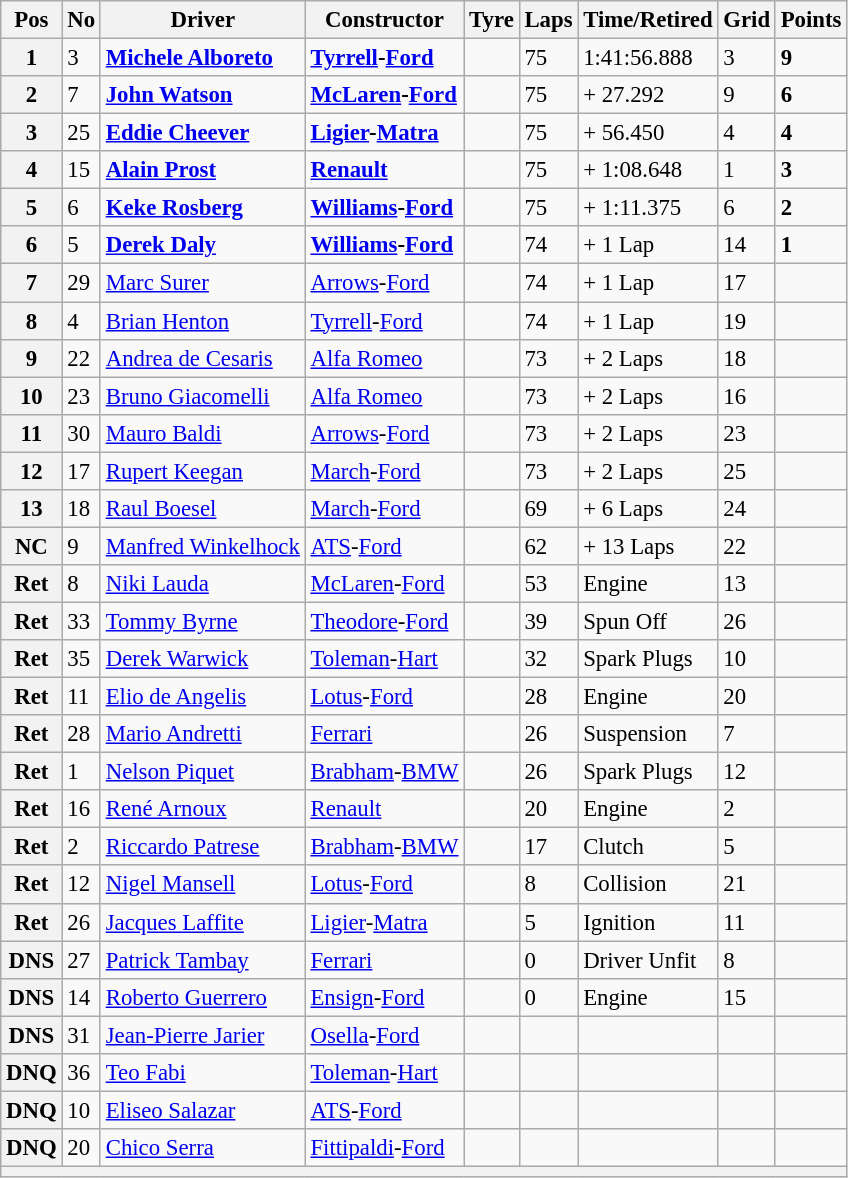<table class="wikitable sortable" style="font-size: 95%;">
<tr>
<th>Pos</th>
<th>No</th>
<th>Driver</th>
<th>Constructor</th>
<th>Tyre</th>
<th>Laps</th>
<th>Time/Retired</th>
<th>Grid</th>
<th>Points</th>
</tr>
<tr>
<th>1</th>
<td>3</td>
<td> <strong><a href='#'>Michele Alboreto</a></strong></td>
<td><strong><a href='#'>Tyrrell</a>-<a href='#'>Ford</a></strong></td>
<td></td>
<td>75</td>
<td>1:41:56.888</td>
<td>3</td>
<td><strong>9</strong></td>
</tr>
<tr>
<th>2</th>
<td>7</td>
<td> <strong><a href='#'>John Watson</a></strong></td>
<td><strong><a href='#'>McLaren</a>-<a href='#'>Ford</a></strong></td>
<td></td>
<td>75</td>
<td>+ 27.292</td>
<td>9</td>
<td><strong>6</strong></td>
</tr>
<tr>
<th>3</th>
<td>25</td>
<td> <strong><a href='#'>Eddie Cheever</a></strong></td>
<td><strong><a href='#'>Ligier</a>-<a href='#'>Matra</a></strong></td>
<td></td>
<td>75</td>
<td>+ 56.450</td>
<td>4</td>
<td><strong>4</strong></td>
</tr>
<tr>
<th>4</th>
<td>15</td>
<td> <strong><a href='#'>Alain Prost</a></strong></td>
<td><strong><a href='#'>Renault</a></strong></td>
<td></td>
<td>75</td>
<td>+ 1:08.648</td>
<td>1</td>
<td><strong>3</strong></td>
</tr>
<tr>
<th>5</th>
<td>6</td>
<td> <strong><a href='#'>Keke Rosberg</a></strong></td>
<td><strong><a href='#'>Williams</a>-<a href='#'>Ford</a></strong></td>
<td></td>
<td>75</td>
<td>+ 1:11.375</td>
<td>6</td>
<td><strong>2</strong></td>
</tr>
<tr>
<th>6</th>
<td>5</td>
<td> <strong><a href='#'>Derek Daly</a></strong></td>
<td><strong><a href='#'>Williams</a>-<a href='#'>Ford</a></strong></td>
<td></td>
<td>74</td>
<td>+ 1 Lap</td>
<td>14</td>
<td><strong>1</strong></td>
</tr>
<tr>
<th>7</th>
<td>29</td>
<td> <a href='#'>Marc Surer</a></td>
<td><a href='#'>Arrows</a>-<a href='#'>Ford</a></td>
<td></td>
<td>74</td>
<td>+ 1 Lap</td>
<td>17</td>
<td></td>
</tr>
<tr>
<th>8</th>
<td>4</td>
<td> <a href='#'>Brian Henton</a></td>
<td><a href='#'>Tyrrell</a>-<a href='#'>Ford</a></td>
<td></td>
<td>74</td>
<td>+ 1 Lap</td>
<td>19</td>
<td></td>
</tr>
<tr>
<th>9</th>
<td>22</td>
<td> <a href='#'>Andrea de Cesaris</a></td>
<td><a href='#'>Alfa Romeo</a></td>
<td></td>
<td>73</td>
<td>+ 2 Laps</td>
<td>18</td>
<td></td>
</tr>
<tr>
<th>10</th>
<td>23</td>
<td> <a href='#'>Bruno Giacomelli</a></td>
<td><a href='#'>Alfa Romeo</a></td>
<td></td>
<td>73</td>
<td>+ 2 Laps</td>
<td>16</td>
<td></td>
</tr>
<tr>
<th>11</th>
<td>30</td>
<td> <a href='#'>Mauro Baldi</a></td>
<td><a href='#'>Arrows</a>-<a href='#'>Ford</a></td>
<td></td>
<td>73</td>
<td>+ 2 Laps</td>
<td>23</td>
<td></td>
</tr>
<tr>
<th>12</th>
<td>17</td>
<td> <a href='#'>Rupert Keegan</a></td>
<td><a href='#'>March</a>-<a href='#'>Ford</a></td>
<td></td>
<td>73</td>
<td>+ 2 Laps</td>
<td>25</td>
<td></td>
</tr>
<tr>
<th>13</th>
<td>18</td>
<td> <a href='#'>Raul Boesel</a></td>
<td><a href='#'>March</a>-<a href='#'>Ford</a></td>
<td></td>
<td>69</td>
<td>+ 6 Laps</td>
<td>24</td>
<td></td>
</tr>
<tr>
<th>NC</th>
<td>9</td>
<td> <a href='#'>Manfred Winkelhock</a></td>
<td><a href='#'>ATS</a>-<a href='#'>Ford</a></td>
<td></td>
<td>62</td>
<td>+ 13 Laps</td>
<td>22</td>
<td></td>
</tr>
<tr>
<th>Ret</th>
<td>8</td>
<td> <a href='#'>Niki Lauda</a></td>
<td><a href='#'>McLaren</a>-<a href='#'>Ford</a></td>
<td></td>
<td>53</td>
<td>Engine</td>
<td>13</td>
<td></td>
</tr>
<tr>
<th>Ret</th>
<td>33</td>
<td> <a href='#'>Tommy Byrne</a></td>
<td><a href='#'>Theodore</a>-<a href='#'>Ford</a></td>
<td></td>
<td>39</td>
<td>Spun Off</td>
<td>26</td>
<td></td>
</tr>
<tr>
<th>Ret</th>
<td>35</td>
<td> <a href='#'>Derek Warwick</a></td>
<td><a href='#'>Toleman</a>-<a href='#'>Hart</a></td>
<td></td>
<td>32</td>
<td>Spark Plugs</td>
<td>10</td>
<td></td>
</tr>
<tr>
<th>Ret</th>
<td>11</td>
<td> <a href='#'>Elio de Angelis</a></td>
<td><a href='#'>Lotus</a>-<a href='#'>Ford</a></td>
<td></td>
<td>28</td>
<td>Engine</td>
<td>20</td>
<td></td>
</tr>
<tr>
<th>Ret</th>
<td>28</td>
<td> <a href='#'>Mario Andretti</a></td>
<td><a href='#'>Ferrari</a></td>
<td></td>
<td>26</td>
<td>Suspension</td>
<td>7</td>
<td></td>
</tr>
<tr>
<th>Ret</th>
<td>1</td>
<td> <a href='#'>Nelson Piquet</a></td>
<td><a href='#'>Brabham</a>-<a href='#'>BMW</a></td>
<td></td>
<td>26</td>
<td>Spark Plugs</td>
<td>12</td>
<td></td>
</tr>
<tr>
<th>Ret</th>
<td>16</td>
<td> <a href='#'>René Arnoux</a></td>
<td><a href='#'>Renault</a></td>
<td></td>
<td>20</td>
<td>Engine</td>
<td>2</td>
<td></td>
</tr>
<tr>
<th>Ret</th>
<td>2</td>
<td> <a href='#'>Riccardo Patrese</a></td>
<td><a href='#'>Brabham</a>-<a href='#'>BMW</a></td>
<td></td>
<td>17</td>
<td>Clutch</td>
<td>5</td>
<td></td>
</tr>
<tr>
<th>Ret</th>
<td>12</td>
<td> <a href='#'>Nigel Mansell</a></td>
<td><a href='#'>Lotus</a>-<a href='#'>Ford</a></td>
<td></td>
<td>8</td>
<td>Collision</td>
<td>21</td>
<td></td>
</tr>
<tr>
<th>Ret</th>
<td>26</td>
<td> <a href='#'>Jacques Laffite</a></td>
<td><a href='#'>Ligier</a>-<a href='#'>Matra</a></td>
<td></td>
<td>5</td>
<td>Ignition</td>
<td>11</td>
<td></td>
</tr>
<tr>
<th>DNS</th>
<td>27</td>
<td> <a href='#'>Patrick Tambay</a></td>
<td><a href='#'>Ferrari</a></td>
<td></td>
<td>0</td>
<td>Driver Unfit</td>
<td>8</td>
<td></td>
</tr>
<tr>
<th>DNS</th>
<td>14</td>
<td> <a href='#'>Roberto Guerrero</a></td>
<td><a href='#'>Ensign</a>-<a href='#'>Ford</a></td>
<td></td>
<td>0</td>
<td>Engine</td>
<td>15</td>
<td></td>
</tr>
<tr>
<th>DNS</th>
<td>31</td>
<td> <a href='#'>Jean-Pierre Jarier</a></td>
<td><a href='#'>Osella</a>-<a href='#'>Ford</a></td>
<td></td>
<td></td>
<td></td>
<td></td>
<td></td>
</tr>
<tr>
<th>DNQ</th>
<td>36</td>
<td> <a href='#'>Teo Fabi</a></td>
<td><a href='#'>Toleman</a>-<a href='#'>Hart</a></td>
<td></td>
<td></td>
<td></td>
<td></td>
<td></td>
</tr>
<tr>
<th>DNQ</th>
<td>10</td>
<td> <a href='#'>Eliseo Salazar</a></td>
<td><a href='#'>ATS</a>-<a href='#'>Ford</a></td>
<td></td>
<td></td>
<td></td>
<td></td>
<td></td>
</tr>
<tr>
<th>DNQ</th>
<td>20</td>
<td> <a href='#'>Chico Serra</a></td>
<td><a href='#'>Fittipaldi</a>-<a href='#'>Ford</a></td>
<td></td>
<td></td>
<td></td>
<td></td>
<td></td>
</tr>
<tr>
<th colspan="9"></th>
</tr>
</table>
